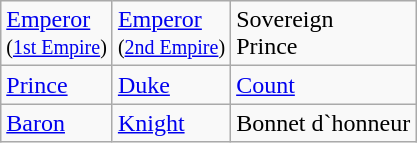<table class="wikitable">
<tr>
<td> <div><a href='#'>Emperor</a><br><small>(<a href='#'>1st Empire</a>)</small></div></td>
<td> <div><a href='#'>Emperor</a><br><small>(<a href='#'>2nd Empire</a>)</small></div></td>
<td> <div>Sovereign<br>Prince</div></td>
</tr>
<tr>
<td> <a href='#'>Prince</a></td>
<td> <a href='#'>Duke</a></td>
<td> <a href='#'>Count</a></td>
</tr>
<tr>
<td> <a href='#'>Baron</a></td>
<td> <a href='#'>Knight</a></td>
<td> Bonnet d`honneur</td>
</tr>
</table>
